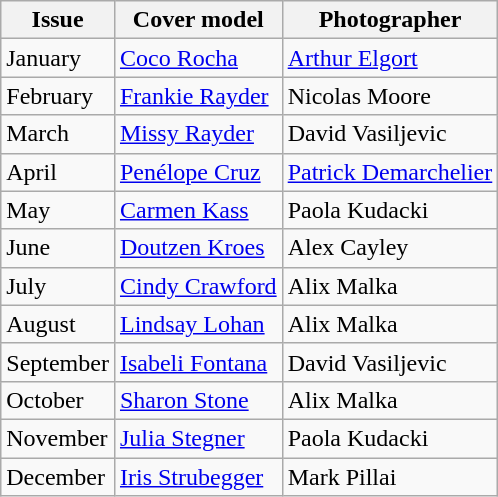<table class="wikitable">
<tr>
<th>Issue</th>
<th>Cover model</th>
<th>Photographer</th>
</tr>
<tr>
<td>January</td>
<td><a href='#'>Coco Rocha</a></td>
<td><a href='#'>Arthur Elgort</a></td>
</tr>
<tr>
<td>February</td>
<td><a href='#'>Frankie Rayder</a></td>
<td>Nicolas Moore</td>
</tr>
<tr>
<td>March</td>
<td><a href='#'>Missy Rayder</a></td>
<td>David Vasiljevic</td>
</tr>
<tr>
<td>April</td>
<td><a href='#'>Penélope Cruz</a></td>
<td><a href='#'>Patrick Demarchelier</a></td>
</tr>
<tr>
<td>May</td>
<td><a href='#'>Carmen Kass</a></td>
<td>Paola Kudacki</td>
</tr>
<tr>
<td>June</td>
<td><a href='#'>Doutzen Kroes</a></td>
<td>Alex Cayley</td>
</tr>
<tr>
<td>July</td>
<td><a href='#'>Cindy Crawford</a></td>
<td>Alix Malka</td>
</tr>
<tr>
<td>August</td>
<td><a href='#'>Lindsay Lohan</a></td>
<td>Alix Malka</td>
</tr>
<tr>
<td>September</td>
<td><a href='#'>Isabeli Fontana</a></td>
<td>David Vasiljevic</td>
</tr>
<tr>
<td>October</td>
<td><a href='#'>Sharon Stone</a></td>
<td>Alix Malka</td>
</tr>
<tr>
<td>November</td>
<td><a href='#'>Julia Stegner</a></td>
<td>Paola Kudacki</td>
</tr>
<tr>
<td>December</td>
<td><a href='#'>Iris Strubegger</a></td>
<td>Mark Pillai</td>
</tr>
</table>
